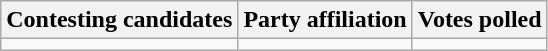<table class="wikitable sortable">
<tr>
<th>Contesting candidates</th>
<th>Party affiliation</th>
<th>Votes polled</th>
</tr>
<tr>
<td></td>
<td></td>
<td></td>
</tr>
</table>
